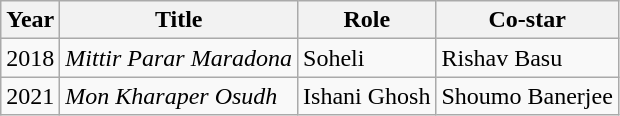<table class= "wikitable sortable">
<tr>
<th>Year</th>
<th>Title</th>
<th>Role</th>
<th>Co-star</th>
</tr>
<tr>
<td>2018</td>
<td><em>Mittir Parar Maradona</em></td>
<td>Soheli</td>
<td>Rishav Basu</td>
</tr>
<tr>
<td>2021</td>
<td><em>Mon Kharaper Osudh</em></td>
<td>Ishani Ghosh</td>
<td>Shoumo Banerjee</td>
</tr>
</table>
